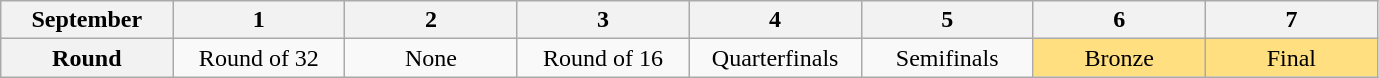<table class="wikitable" style="text-align:center">
<tr>
<th width=10%>September</th>
<th width=10%>1</th>
<th width=10%>2</th>
<th width=10%>3</th>
<th width=10%>4</th>
<th width=10%>5</th>
<th width=10%>6</th>
<th width=10%>7</th>
</tr>
<tr>
<th>Round</th>
<td>Round of 32</td>
<td>None</td>
<td>Round of 16</td>
<td>Quarterfinals</td>
<td>Semifinals</td>
<td bgcolor="FFDF80">Bronze</td>
<td bgcolor="FFDF80">Final</td>
</tr>
</table>
